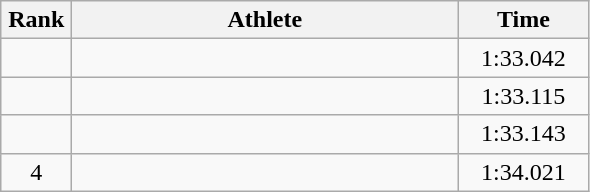<table class=wikitable style="text-align:center">
<tr>
<th width=40>Rank</th>
<th width=250>Athlete</th>
<th width=80>Time</th>
</tr>
<tr>
<td></td>
<td align=left></td>
<td>1:33.042</td>
</tr>
<tr>
<td></td>
<td align=left></td>
<td>1:33.115</td>
</tr>
<tr>
<td></td>
<td align=left></td>
<td>1:33.143</td>
</tr>
<tr>
<td>4</td>
<td align=left></td>
<td>1:34.021</td>
</tr>
</table>
